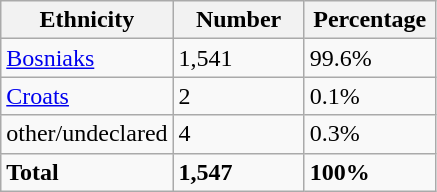<table class="wikitable">
<tr>
<th width="100px">Ethnicity</th>
<th width="80px">Number</th>
<th width="80px">Percentage</th>
</tr>
<tr>
<td><a href='#'>Bosniaks</a></td>
<td>1,541</td>
<td>99.6%</td>
</tr>
<tr>
<td><a href='#'>Croats</a></td>
<td>2</td>
<td>0.1%</td>
</tr>
<tr>
<td>other/undeclared</td>
<td>4</td>
<td>0.3%</td>
</tr>
<tr>
<td><strong>Total</strong></td>
<td><strong>1,547</strong></td>
<td><strong>100%</strong></td>
</tr>
</table>
